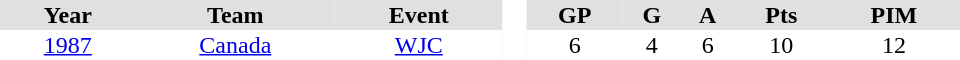<table border="0" cellpadding="1" cellspacing="0" style="text-align:center; width:40em">
<tr ALIGN="center" bgcolor="#e0e0e0">
<th>Year</th>
<th>Team</th>
<th>Event</th>
<th rowspan="99" bgcolor="#ffffff"> </th>
<th>GP</th>
<th>G</th>
<th>A</th>
<th>Pts</th>
<th>PIM</th>
</tr>
<tr>
<td><a href='#'>1987</a></td>
<td><a href='#'>Canada</a></td>
<td><a href='#'>WJC</a></td>
<td>6</td>
<td>4</td>
<td>6</td>
<td>10</td>
<td>12</td>
</tr>
</table>
